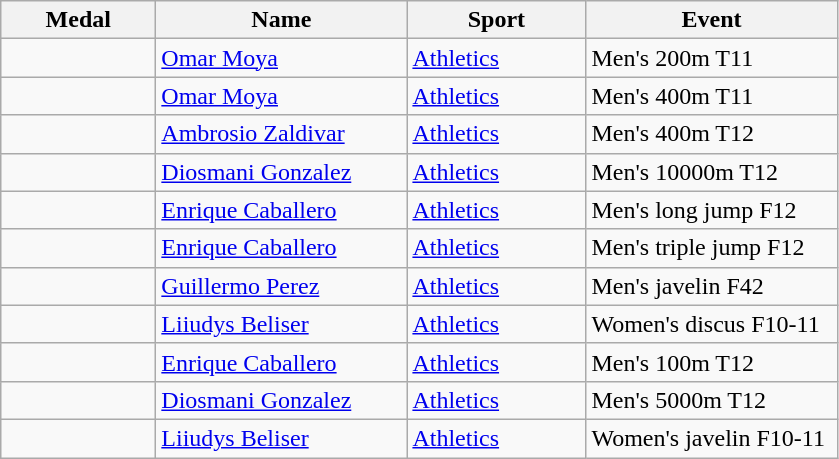<table class="wikitable">
<tr>
<th style="width:6em">Medal</th>
<th style="width:10em">Name</th>
<th style="width:7em">Sport</th>
<th style="width:10em">Event</th>
</tr>
<tr>
<td></td>
<td><a href='#'>Omar Moya</a></td>
<td><a href='#'>Athletics</a></td>
<td>Men's 200m T11</td>
</tr>
<tr>
<td></td>
<td><a href='#'>Omar Moya</a></td>
<td><a href='#'>Athletics</a></td>
<td>Men's 400m T11</td>
</tr>
<tr>
<td></td>
<td><a href='#'>Ambrosio Zaldivar</a></td>
<td><a href='#'>Athletics</a></td>
<td>Men's 400m T12</td>
</tr>
<tr>
<td></td>
<td><a href='#'>Diosmani Gonzalez</a></td>
<td><a href='#'>Athletics</a></td>
<td>Men's 10000m T12</td>
</tr>
<tr>
<td></td>
<td><a href='#'>Enrique Caballero</a></td>
<td><a href='#'>Athletics</a></td>
<td>Men's long jump F12</td>
</tr>
<tr>
<td></td>
<td><a href='#'>Enrique Caballero</a></td>
<td><a href='#'>Athletics</a></td>
<td>Men's triple jump F12</td>
</tr>
<tr>
<td></td>
<td><a href='#'>Guillermo Perez</a></td>
<td><a href='#'>Athletics</a></td>
<td>Men's javelin F42</td>
</tr>
<tr>
<td></td>
<td><a href='#'>Liiudys Beliser</a></td>
<td><a href='#'>Athletics</a></td>
<td>Women's discus F10-11</td>
</tr>
<tr>
<td></td>
<td><a href='#'>Enrique Caballero</a></td>
<td><a href='#'>Athletics</a></td>
<td>Men's 100m T12</td>
</tr>
<tr>
<td></td>
<td><a href='#'>Diosmani Gonzalez</a></td>
<td><a href='#'>Athletics</a></td>
<td>Men's 5000m T12</td>
</tr>
<tr>
<td></td>
<td><a href='#'>Liiudys Beliser</a></td>
<td><a href='#'>Athletics</a></td>
<td>Women's javelin F10-11</td>
</tr>
</table>
